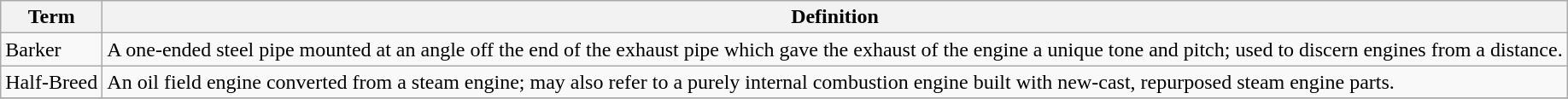<table class="wikitable">
<tr>
<th>Term</th>
<th>Definition</th>
</tr>
<tr>
<td>Barker</td>
<td>A one-ended steel pipe mounted at an angle off the end of the exhaust pipe which gave the exhaust of the engine a unique tone and pitch; used to discern engines from a distance.</td>
</tr>
<tr>
<td>Half-Breed</td>
<td>An oil field engine converted from a steam engine; may also refer to a purely internal combustion engine built with new-cast, repurposed steam engine parts.</td>
</tr>
<tr>
</tr>
</table>
